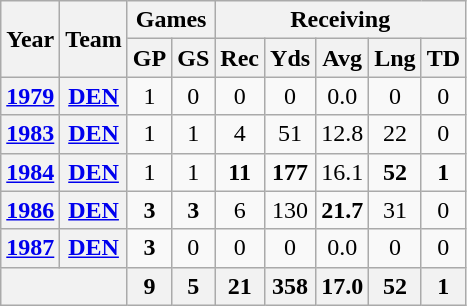<table class="wikitable" style="text-align:center">
<tr>
<th rowspan="2">Year</th>
<th rowspan="2">Team</th>
<th colspan="2">Games</th>
<th colspan="5">Receiving</th>
</tr>
<tr>
<th>GP</th>
<th>GS</th>
<th>Rec</th>
<th>Yds</th>
<th>Avg</th>
<th>Lng</th>
<th>TD</th>
</tr>
<tr>
<th><a href='#'>1979</a></th>
<th><a href='#'>DEN</a></th>
<td>1</td>
<td>0</td>
<td>0</td>
<td>0</td>
<td>0.0</td>
<td>0</td>
<td>0</td>
</tr>
<tr>
<th><a href='#'>1983</a></th>
<th><a href='#'>DEN</a></th>
<td>1</td>
<td>1</td>
<td>4</td>
<td>51</td>
<td>12.8</td>
<td>22</td>
<td>0</td>
</tr>
<tr>
<th><a href='#'>1984</a></th>
<th><a href='#'>DEN</a></th>
<td>1</td>
<td>1</td>
<td><strong>11</strong></td>
<td><strong>177</strong></td>
<td>16.1</td>
<td><strong>52</strong></td>
<td><strong>1</strong></td>
</tr>
<tr>
<th><a href='#'>1986</a></th>
<th><a href='#'>DEN</a></th>
<td><strong>3</strong></td>
<td><strong>3</strong></td>
<td>6</td>
<td>130</td>
<td><strong>21.7</strong></td>
<td>31</td>
<td>0</td>
</tr>
<tr>
<th><a href='#'>1987</a></th>
<th><a href='#'>DEN</a></th>
<td><strong>3</strong></td>
<td>0</td>
<td>0</td>
<td>0</td>
<td>0.0</td>
<td>0</td>
<td>0</td>
</tr>
<tr>
<th colspan="2"></th>
<th>9</th>
<th>5</th>
<th>21</th>
<th>358</th>
<th>17.0</th>
<th>52</th>
<th>1</th>
</tr>
</table>
